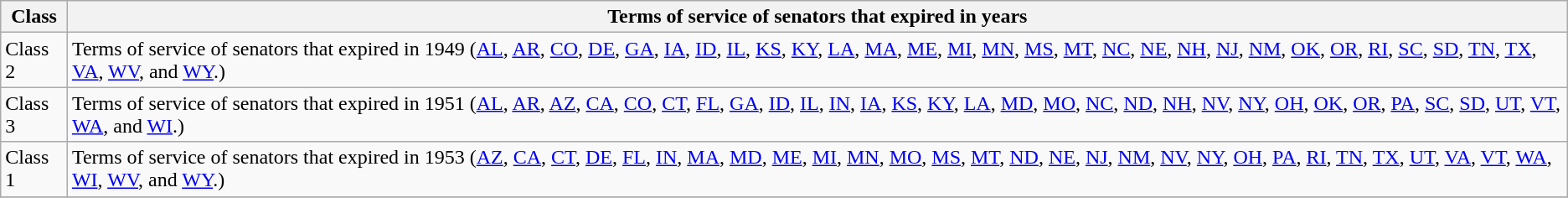<table class="wikitable sortable">
<tr valign=bottom>
<th>Class</th>
<th>Terms of service of senators that expired in years</th>
</tr>
<tr>
<td>Class 2</td>
<td>Terms of service of senators that expired in 1949 (<a href='#'>AL</a>, <a href='#'>AR</a>, <a href='#'>CO</a>, <a href='#'>DE</a>, <a href='#'>GA</a>, <a href='#'>IA</a>, <a href='#'>ID</a>, <a href='#'>IL</a>, <a href='#'>KS</a>, <a href='#'>KY</a>, <a href='#'>LA</a>, <a href='#'>MA</a>, <a href='#'>ME</a>, <a href='#'>MI</a>, <a href='#'>MN</a>, <a href='#'>MS</a>, <a href='#'>MT</a>, <a href='#'>NC</a>, <a href='#'>NE</a>, <a href='#'>NH</a>, <a href='#'>NJ</a>, <a href='#'>NM</a>, <a href='#'>OK</a>, <a href='#'>OR</a>, <a href='#'>RI</a>, <a href='#'>SC</a>, <a href='#'>SD</a>, <a href='#'>TN</a>, <a href='#'>TX</a>, <a href='#'>VA</a>, <a href='#'>WV</a>, and <a href='#'>WY</a>.)</td>
</tr>
<tr>
<td>Class 3</td>
<td>Terms of service of senators that expired in 1951 (<a href='#'>AL</a>, <a href='#'>AR</a>, <a href='#'>AZ</a>, <a href='#'>CA</a>, <a href='#'>CO</a>, <a href='#'>CT</a>, <a href='#'>FL</a>, <a href='#'>GA</a>, <a href='#'>ID</a>, <a href='#'>IL</a>, <a href='#'>IN</a>, <a href='#'>IA</a>, <a href='#'>KS</a>, <a href='#'>KY</a>, <a href='#'>LA</a>, <a href='#'>MD</a>, <a href='#'>MO</a>, <a href='#'>NC</a>, <a href='#'>ND</a>, <a href='#'>NH</a>, <a href='#'>NV</a>, <a href='#'>NY</a>, <a href='#'>OH</a>, <a href='#'>OK</a>, <a href='#'>OR</a>, <a href='#'>PA</a>, <a href='#'>SC</a>, <a href='#'>SD</a>, <a href='#'>UT</a>, <a href='#'>VT</a>, <a href='#'>WA</a>, and <a href='#'>WI</a>.)</td>
</tr>
<tr>
<td>Class 1</td>
<td>Terms of service of senators that expired in 1953 (<a href='#'>AZ</a>, <a href='#'>CA</a>, <a href='#'>CT</a>, <a href='#'>DE</a>, <a href='#'>FL</a>, <a href='#'>IN</a>, <a href='#'>MA</a>, <a href='#'>MD</a>, <a href='#'>ME</a>,  <a href='#'>MI</a>, <a href='#'>MN</a>, <a href='#'>MO</a>, <a href='#'>MS</a>, <a href='#'>MT</a>, <a href='#'>ND</a>, <a href='#'>NE</a>, <a href='#'>NJ</a>, <a href='#'>NM</a>, <a href='#'>NV</a>, <a href='#'>NY</a>, <a href='#'>OH</a>, <a href='#'>PA</a>, <a href='#'>RI</a>, <a href='#'>TN</a>, <a href='#'>TX</a>, <a href='#'>UT</a>, <a href='#'>VA</a>, <a href='#'>VT</a>, <a href='#'>WA</a>, <a href='#'>WI</a>, <a href='#'>WV</a>, and <a href='#'>WY</a>.)</td>
</tr>
<tr>
</tr>
</table>
